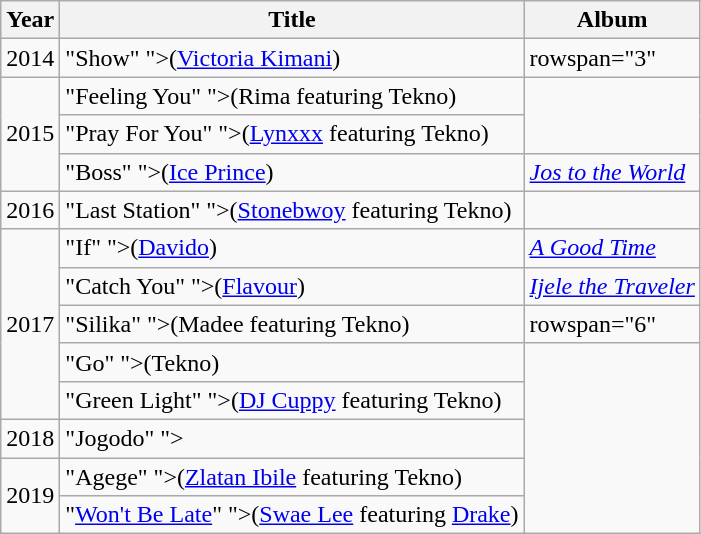<table class="wikitable sortable">
<tr>
<th>Year</th>
<th>Title</th>
<th>Album</th>
</tr>
<tr>
<td>2014</td>
<td>"Show" <span>">(<a href='#'>Victoria Kimani</a>)</span></td>
<td>rowspan="3" </td>
</tr>
<tr>
<td rowspan="3">2015</td>
<td>"Feeling You" <span>">(Rima featuring Tekno)</span></td>
</tr>
<tr>
<td>"Pray For You" <span>">(<a href='#'>Lynxxx</a> featuring Tekno)</span></td>
</tr>
<tr>
<td>"Boss" <span>">(<a href='#'>Ice Prince</a>)</span></td>
<td><em><a href='#'>Jos to the World</a></em></td>
</tr>
<tr>
<td>2016</td>
<td>"Last Station" <span>">(<a href='#'>Stonebwoy</a> featuring Tekno)</span></td>
<td></td>
</tr>
<tr>
<td rowspan="5">2017</td>
<td>"If" <span>">(<a href='#'>Davido</a>)</span></td>
<td><em><a href='#'>A Good Time</a></em></td>
</tr>
<tr>
<td>"Catch You" <span>">(<a href='#'>Flavour</a>)</span></td>
<td><em><a href='#'>Ijele the Traveler</a></em></td>
</tr>
<tr>
<td>"Silika" <span>">(Madee featuring Tekno)</span></td>
<td>rowspan="6" </td>
</tr>
<tr>
<td>"Go" <span>">(Tekno)</span></td>
</tr>
<tr>
<td>"Green Light"  <span>">(<a href='#'>DJ Cuppy</a> featuring Tekno)</span></td>
</tr>
<tr>
<td>2018</td>
<td>"Jogodo" <span>"></span></td>
</tr>
<tr>
<td rowspan="2">2019</td>
<td>"Agege" <span>">(<a href='#'>Zlatan Ibile</a> featuring Tekno)</span></td>
</tr>
<tr>
<td>"<a href='#'>Won't Be Late</a>" <span>">(<a href='#'>Swae Lee</a> featuring <a href='#'>Drake</a>)</span></td>
</tr>
</table>
